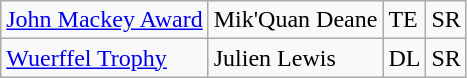<table class="wikitable">
<tr>
<td><a href='#'>John Mackey Award</a></td>
<td>Mik'Quan Deane</td>
<td>TE</td>
<td>SR</td>
</tr>
<tr>
<td><a href='#'>Wuerffel Trophy</a></td>
<td>Julien Lewis</td>
<td>DL</td>
<td>SR</td>
</tr>
</table>
